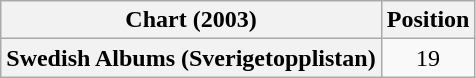<table class="wikitable plainrowheaders" style="text-align:center">
<tr>
<th scope="col">Chart (2003)</th>
<th scope="col">Position</th>
</tr>
<tr>
<th scope="row">Swedish Albums (Sverigetopplistan)</th>
<td>19</td>
</tr>
</table>
